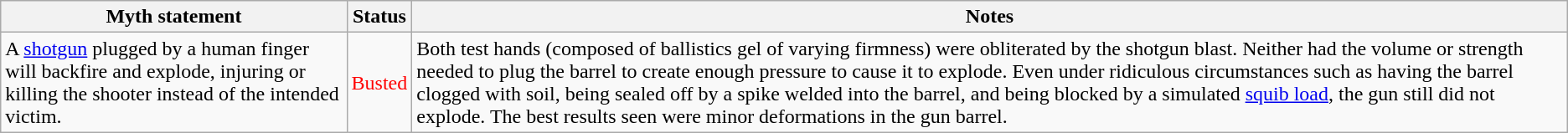<table class="wikitable plainrowheaders">
<tr>
<th>Myth statement</th>
<th>Status</th>
<th>Notes</th>
</tr>
<tr>
<td>A <a href='#'>shotgun</a> plugged by a human finger will backfire and explode, injuring or killing the shooter instead of the intended victim.</td>
<td style="color:red">Busted</td>
<td>Both test hands (composed of ballistics gel of varying firmness) were obliterated by the shotgun blast. Neither had the volume or strength needed to plug the barrel to create enough pressure to cause it to explode. Even under ridiculous circumstances such as having the barrel clogged with soil, being sealed off by a  spike welded into the barrel, and being blocked by a simulated <a href='#'>squib load</a>, the gun still did not explode. The best results seen were minor deformations in the gun barrel.</td>
</tr>
</table>
